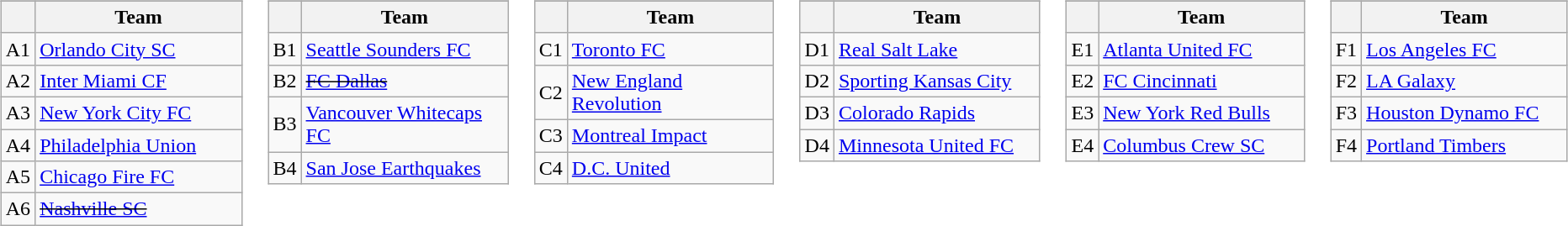<table>
<tr valign=top>
<td><br><table class="wikitable">
<tr>
</tr>
<tr>
<th></th>
<th width=160>Team</th>
</tr>
<tr>
<td align=center>A1</td>
<td><a href='#'>Orlando City SC</a></td>
</tr>
<tr>
<td align=center>A2</td>
<td><a href='#'>Inter Miami CF</a></td>
</tr>
<tr>
<td align=center>A3</td>
<td><a href='#'>New York City FC</a></td>
</tr>
<tr>
<td align=center>A4</td>
<td><a href='#'>Philadelphia Union</a></td>
</tr>
<tr>
<td align=center>A5</td>
<td><a href='#'>Chicago Fire FC</a></td>
</tr>
<tr>
<td align=center>A6</td>
<td><s><a href='#'>Nashville SC</a></s></td>
</tr>
</table>
</td>
<td><br><table class="wikitable">
<tr>
</tr>
<tr>
<th></th>
<th width=160>Team</th>
</tr>
<tr>
<td align=center>B1</td>
<td><a href='#'>Seattle Sounders FC</a></td>
</tr>
<tr>
<td align=center>B2</td>
<td><s><a href='#'>FC Dallas</a></s></td>
</tr>
<tr>
<td align=center>B3</td>
<td><a href='#'>Vancouver Whitecaps FC</a></td>
</tr>
<tr>
<td align=center>B4</td>
<td><a href='#'>San Jose Earthquakes</a></td>
</tr>
</table>
</td>
<td><br><table class="wikitable">
<tr>
</tr>
<tr>
<th></th>
<th width=160>Team</th>
</tr>
<tr>
<td align=center>C1</td>
<td><a href='#'>Toronto FC</a></td>
</tr>
<tr>
<td align=center>C2</td>
<td><a href='#'>New England Revolution</a></td>
</tr>
<tr>
<td align=center>C3</td>
<td><a href='#'>Montreal Impact</a></td>
</tr>
<tr>
<td align=center>C4</td>
<td><a href='#'>D.C. United</a></td>
</tr>
</table>
</td>
<td><br><table class="wikitable">
<tr>
</tr>
<tr>
<th></th>
<th width=160>Team</th>
</tr>
<tr>
<td align=center>D1</td>
<td><a href='#'>Real Salt Lake</a></td>
</tr>
<tr>
<td align=center>D2</td>
<td><a href='#'>Sporting Kansas City</a></td>
</tr>
<tr>
<td align=center>D3</td>
<td><a href='#'>Colorado Rapids</a></td>
</tr>
<tr>
<td align=center>D4</td>
<td><a href='#'>Minnesota United FC</a></td>
</tr>
</table>
</td>
<td><br><table class="wikitable">
<tr>
</tr>
<tr>
<th></th>
<th width=160>Team</th>
</tr>
<tr>
<td align=center>E1</td>
<td><a href='#'>Atlanta United FC</a></td>
</tr>
<tr>
<td align=center>E2</td>
<td><a href='#'>FC Cincinnati</a></td>
</tr>
<tr>
<td align=center>E3</td>
<td><a href='#'>New York Red Bulls</a></td>
</tr>
<tr>
<td align=center>E4</td>
<td><a href='#'>Columbus Crew SC</a></td>
</tr>
</table>
</td>
<td><br><table class="wikitable">
<tr>
</tr>
<tr>
<th></th>
<th width=160>Team</th>
</tr>
<tr>
<td align=center>F1</td>
<td><a href='#'>Los Angeles FC</a></td>
</tr>
<tr>
<td align=center>F2</td>
<td><a href='#'>LA Galaxy</a></td>
</tr>
<tr>
<td align=center>F3</td>
<td><a href='#'>Houston Dynamo FC</a></td>
</tr>
<tr>
<td align=center>F4</td>
<td><a href='#'>Portland Timbers</a></td>
</tr>
</table>
</td>
</tr>
</table>
